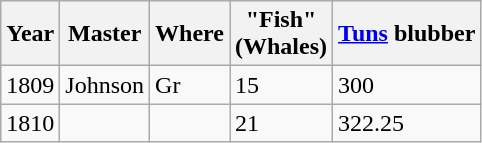<table class="sortable wikitable">
<tr>
<th>Year</th>
<th>Master</th>
<th>Where</th>
<th>"Fish"<br>(Whales)</th>
<th><a href='#'>Tuns</a> blubber</th>
</tr>
<tr>
<td>1809</td>
<td>Johnson</td>
<td>Gr</td>
<td>15</td>
<td>300</td>
</tr>
<tr>
<td>1810</td>
<td></td>
<td></td>
<td>21</td>
<td>322.25</td>
</tr>
</table>
